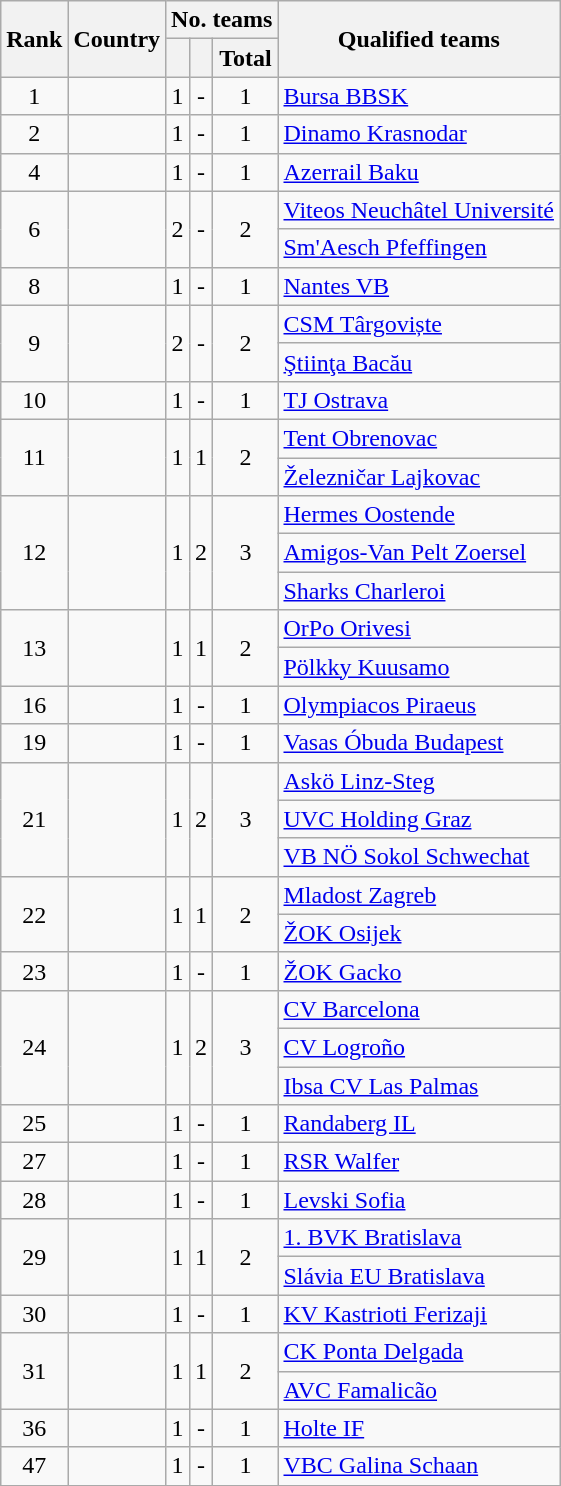<table class="wikitable" style="text-align:left">
<tr>
<th rowspan=2>Rank</th>
<th rowspan=2>Country</th>
<th colspan=3>No. teams</th>
<th rowspan=2>Qualified teams</th>
</tr>
<tr>
<th></th>
<th></th>
<th>Total</th>
</tr>
<tr>
<td align="center">1</td>
<td></td>
<td align="center">1</td>
<td align="center">-</td>
<td align="center">1</td>
<td><a href='#'>Bursa BBSK</a></td>
</tr>
<tr>
<td align="center">2</td>
<td></td>
<td align="center">1</td>
<td align="center">-</td>
<td align="center">1</td>
<td><a href='#'>Dinamo Krasnodar</a></td>
</tr>
<tr>
<td align="center">4</td>
<td></td>
<td align="center">1</td>
<td align="center">-</td>
<td align="center">1</td>
<td><a href='#'>Azerrail Baku</a></td>
</tr>
<tr>
<td align="center" rowspan="2">6</td>
<td rowspan="2"></td>
<td align="center" rowspan="2">2</td>
<td align="center" rowspan="2">-</td>
<td align="center" rowspan="2">2</td>
<td><a href='#'>Viteos Neuchâtel Université</a></td>
</tr>
<tr>
<td><a href='#'>Sm'Aesch Pfeffingen</a></td>
</tr>
<tr>
<td align="center">8</td>
<td></td>
<td align="center">1</td>
<td align="center">-</td>
<td align="center">1</td>
<td><a href='#'>Nantes VB</a></td>
</tr>
<tr>
<td align="center" rowspan="2">9</td>
<td rowspan="2"></td>
<td align="center" rowspan="2">2</td>
<td align="center" rowspan="2">-</td>
<td align="center" rowspan="2">2</td>
<td><a href='#'>CSM Târgoviște</a></td>
</tr>
<tr>
<td><a href='#'>Ştiinţa Bacău</a></td>
</tr>
<tr>
<td align="center">10</td>
<td></td>
<td align="center">1</td>
<td align="center">-</td>
<td align="center">1</td>
<td><a href='#'>TJ Ostrava</a></td>
</tr>
<tr>
<td align="center" rowspan="2">11</td>
<td rowspan="2"></td>
<td align="center" rowspan="2">1</td>
<td align="center" rowspan="2">1</td>
<td align="center" rowspan="2">2</td>
<td><a href='#'>Tent Obrenovac</a></td>
</tr>
<tr>
<td><a href='#'>Železničar Lajkovac</a></td>
</tr>
<tr>
<td align="center" rowspan="3">12</td>
<td rowspan="3"></td>
<td align="center" rowspan="3">1</td>
<td align="center" rowspan="3">2</td>
<td align="center" rowspan="3">3</td>
<td><a href='#'>Hermes Oostende</a></td>
</tr>
<tr>
<td><a href='#'>Amigos-Van Pelt Zoersel</a></td>
</tr>
<tr>
<td><a href='#'>Sharks Charleroi</a></td>
</tr>
<tr>
<td align="center" rowspan="2">13</td>
<td rowspan="2"></td>
<td align="center" rowspan="2">1</td>
<td align="center" rowspan="2">1</td>
<td align="center" rowspan="2">2</td>
<td><a href='#'>OrPo Orivesi</a></td>
</tr>
<tr>
<td><a href='#'>Pölkky Kuusamo</a></td>
</tr>
<tr>
<td align="center">16</td>
<td></td>
<td align="center">1</td>
<td align="center">-</td>
<td align="center">1</td>
<td><a href='#'>Olympiacos Piraeus</a></td>
</tr>
<tr>
<td align="center">19</td>
<td></td>
<td align="center">1</td>
<td align="center">-</td>
<td align="center">1</td>
<td><a href='#'>Vasas Óbuda Budapest</a></td>
</tr>
<tr>
<td align="center" rowspan="3">21</td>
<td rowspan="3"></td>
<td align="center" rowspan="3">1</td>
<td align="center" rowspan="3">2</td>
<td align="center" rowspan="3">3</td>
<td><a href='#'>Askö Linz-Steg</a></td>
</tr>
<tr>
<td><a href='#'>UVC Holding Graz</a></td>
</tr>
<tr>
<td><a href='#'>VB NÖ Sokol Schwechat</a></td>
</tr>
<tr>
<td align="center" rowspan="2">22</td>
<td rowspan="2"></td>
<td align="center" rowspan="2">1</td>
<td align="center" rowspan="2">1</td>
<td align="center" rowspan="2">2</td>
<td><a href='#'>Mladost Zagreb</a></td>
</tr>
<tr>
<td><a href='#'>ŽOK Osijek</a></td>
</tr>
<tr>
<td align="center">23</td>
<td></td>
<td align="center">1</td>
<td align="center">-</td>
<td align="center">1</td>
<td><a href='#'>ŽOK Gacko</a></td>
</tr>
<tr>
<td align="center" rowspan="3">24</td>
<td rowspan="3"></td>
<td align="center" rowspan="3">1</td>
<td align="center" rowspan="3">2</td>
<td align="center" rowspan="3">3</td>
<td><a href='#'>CV Barcelona</a></td>
</tr>
<tr>
<td><a href='#'>CV Logroño</a></td>
</tr>
<tr>
<td><a href='#'>Ibsa CV Las Palmas</a></td>
</tr>
<tr>
<td align="center">25</td>
<td></td>
<td align="center">1</td>
<td align="center">-</td>
<td align="center">1</td>
<td><a href='#'>Randaberg IL</a></td>
</tr>
<tr>
<td align="center">27</td>
<td></td>
<td align="center">1</td>
<td align="center">-</td>
<td align="center">1</td>
<td><a href='#'>RSR Walfer</a></td>
</tr>
<tr>
<td align="center">28</td>
<td></td>
<td align="center">1</td>
<td align="center">-</td>
<td align="center">1</td>
<td><a href='#'>Levski Sofia</a></td>
</tr>
<tr>
<td align="center" rowspan="2">29</td>
<td rowspan="2"></td>
<td align="center" rowspan="2">1</td>
<td align="center" rowspan="2">1</td>
<td align="center" rowspan="2">2</td>
<td><a href='#'>1. BVK Bratislava</a></td>
</tr>
<tr>
<td><a href='#'>Slávia EU Bratislava</a></td>
</tr>
<tr>
<td align="center">30</td>
<td></td>
<td align="center">1</td>
<td align="center">-</td>
<td align="center">1</td>
<td><a href='#'>KV Kastrioti Ferizaji</a></td>
</tr>
<tr>
<td align="center" rowspan="2">31</td>
<td rowspan="2"></td>
<td align="center" rowspan="2">1</td>
<td align="center" rowspan="2">1</td>
<td align="center" rowspan="2">2</td>
<td><a href='#'>CK Ponta Delgada</a></td>
</tr>
<tr>
<td><a href='#'>AVC Famalicão</a></td>
</tr>
<tr>
<td align="center">36</td>
<td></td>
<td align="center">1</td>
<td align="center">-</td>
<td align="center">1</td>
<td><a href='#'>Holte IF</a></td>
</tr>
<tr>
<td align="center">47</td>
<td></td>
<td align="center">1</td>
<td align="center">-</td>
<td align="center">1</td>
<td><a href='#'>VBC Galina Schaan</a></td>
</tr>
<tr>
</tr>
</table>
